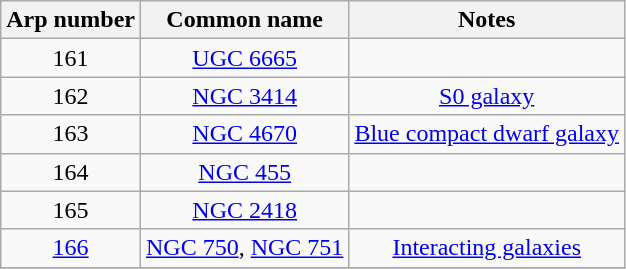<table class="wikitable" style="text-align:center;">
<tr>
<th>Arp number</th>
<th>Common name</th>
<th>Notes</th>
</tr>
<tr>
<td>161</td>
<td><a href='#'>UGC 6665</a></td>
<td></td>
</tr>
<tr>
<td>162</td>
<td><a href='#'>NGC 3414</a></td>
<td><a href='#'>S0 galaxy</a></td>
</tr>
<tr>
<td>163</td>
<td><a href='#'>NGC 4670</a></td>
<td><a href='#'>Blue compact dwarf galaxy</a></td>
</tr>
<tr>
<td>164</td>
<td><a href='#'>NGC 455</a></td>
<td></td>
</tr>
<tr>
<td>165</td>
<td><a href='#'>NGC 2418</a></td>
<td></td>
</tr>
<tr>
<td><a href='#'>166</a></td>
<td><a href='#'>NGC 750</a>, <a href='#'>NGC 751</a></td>
<td><a href='#'>Interacting galaxies</a></td>
</tr>
<tr>
</tr>
</table>
